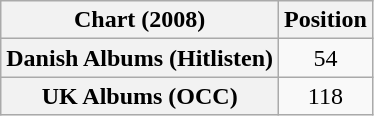<table class="wikitable sortable plainrowheaders" style="text-align:center">
<tr>
<th scope="col">Chart (2008)</th>
<th scope="col">Position</th>
</tr>
<tr>
<th scope="row">Danish Albums (Hitlisten)</th>
<td>54</td>
</tr>
<tr>
<th scope="row">UK Albums (OCC)</th>
<td>118</td>
</tr>
</table>
